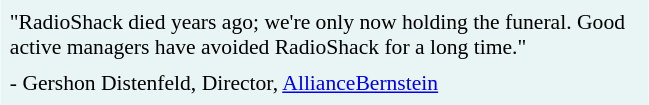<table class="toccolours" style="float: right; margin-left: 1em; margin-right: 2em; font-size: 90%; background:#e8f5f4; color:black; width:30em; max-width: 40%;" cellspacing="5">
<tr>
<td style="text-align: left">"RadioShack died years ago; we're only now holding the funeral. Good active managers have avoided RadioShack for a long time."</td>
</tr>
<tr>
<td style="text-align: left;">- Gershon Distenfeld, Director, <a href='#'>AllianceBernstein</a></td>
</tr>
</table>
